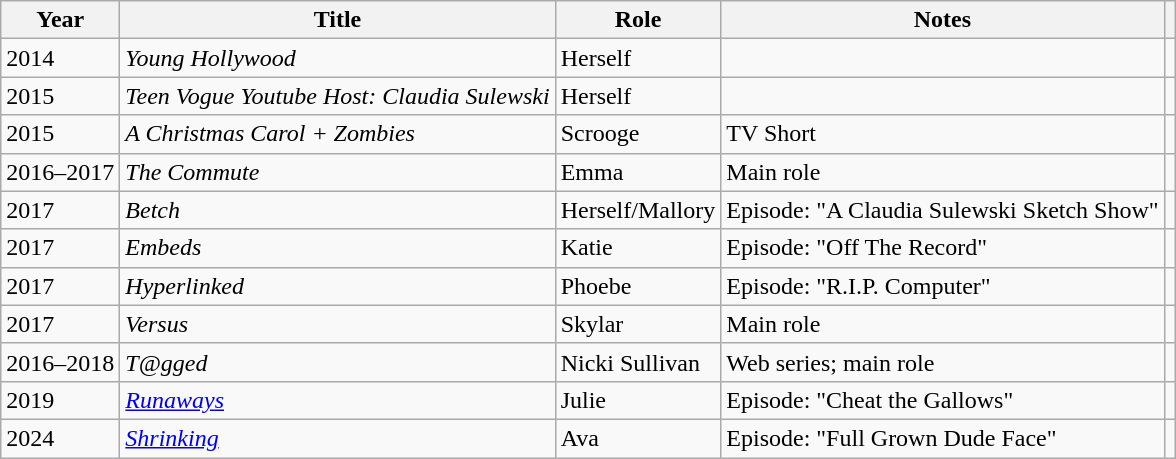<table class="wikitable">
<tr>
<th>Year</th>
<th>Title</th>
<th>Role</th>
<th>Notes</th>
<th></th>
</tr>
<tr>
<td>2014</td>
<td><em>Young Hollywood</em></td>
<td>Herself</td>
<td></td>
<td></td>
</tr>
<tr>
<td>2015</td>
<td><em>Teen Vogue Youtube Host: Claudia Sulewski</em></td>
<td>Herself</td>
<td></td>
<td></td>
</tr>
<tr>
<td>2015</td>
<td><em>A Christmas Carol + Zombies</em></td>
<td>Scrooge</td>
<td>TV Short</td>
<td></td>
</tr>
<tr>
<td>2016–2017</td>
<td><em>The Commute</em></td>
<td>Emma</td>
<td>Main role</td>
<td></td>
</tr>
<tr>
<td>2017</td>
<td><em>Betch</em></td>
<td>Herself/Mallory</td>
<td>Episode: "A Claudia Sulewski Sketch Show"</td>
<td></td>
</tr>
<tr>
<td>2017</td>
<td><em>Embeds</em></td>
<td>Katie</td>
<td>Episode: "Off The Record"</td>
<td></td>
</tr>
<tr>
<td>2017</td>
<td><em>Hyperlinked</em></td>
<td>Phoebe</td>
<td>Episode: "R.I.P. Computer"</td>
<td></td>
</tr>
<tr>
<td>2017</td>
<td><em>Versus</em></td>
<td>Skylar</td>
<td>Main role</td>
<td></td>
</tr>
<tr>
<td>2016–2018</td>
<td><em>T@gged</em></td>
<td>Nicki Sullivan</td>
<td>Web series; main role</td>
<td></td>
</tr>
<tr>
<td>2019</td>
<td><em><a href='#'>Runaways</a></em></td>
<td>Julie</td>
<td>Episode: "Cheat the Gallows"</td>
<td></td>
</tr>
<tr>
<td>2024</td>
<td><em><a href='#'>Shrinking</a></em></td>
<td>Ava</td>
<td>Episode: "Full Grown Dude Face"</td>
<td></td>
</tr>
</table>
